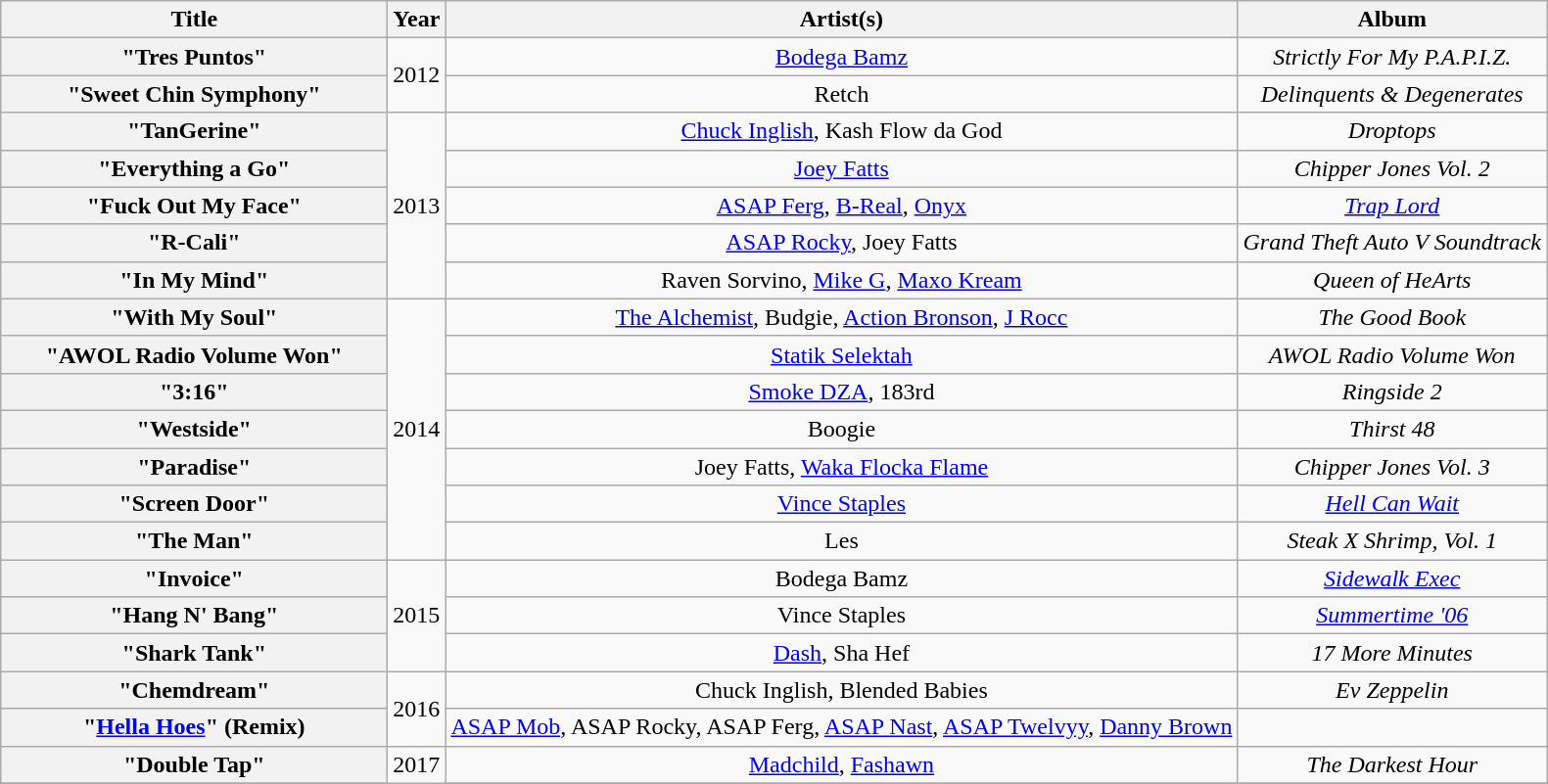<table class="wikitable plainrowheaders" style="text-align:center;">
<tr>
<th scope="col" style="width:16em;">Title</th>
<th scope="col">Year</th>
<th scope="col">Artist(s)</th>
<th scope="col">Album</th>
</tr>
<tr>
<th scope="row">"Tres Puntos"</th>
<td rowspan="2">2012</td>
<td><a href='#'>Bodega Bamz</a></td>
<td><em>Strictly For My P.A.P.I.Z.</em></td>
</tr>
<tr>
<th scope="row">"Sweet Chin Symphony"</th>
<td>Retch</td>
<td><em>Delinquents & Degenerates</em></td>
</tr>
<tr>
<th scope="row">"TanGerine"</th>
<td rowspan="5">2013</td>
<td><a href='#'>Chuck Inglish</a>, Kash Flow da God</td>
<td><em>Droptops</em></td>
</tr>
<tr>
<th scope="row">"Everything a Go"</th>
<td><a href='#'>Joey Fatts</a></td>
<td><em>Chipper Jones Vol. 2</em></td>
</tr>
<tr>
<th scope="row">"Fuck Out My Face"</th>
<td><a href='#'>ASAP Ferg</a>, <a href='#'>B-Real</a>, <a href='#'>Onyx</a></td>
<td><em><a href='#'>Trap Lord</a></em></td>
</tr>
<tr>
<th scope="row">"R-Cali"</th>
<td><a href='#'>ASAP Rocky</a>, Joey Fatts</td>
<td><em>Grand Theft Auto V Soundtrack</em></td>
</tr>
<tr>
<th scope="row">"In My Mind"</th>
<td>Raven Sorvino, <a href='#'>Mike G</a>, <a href='#'>Maxo Kream</a></td>
<td><em>Queen of HeArts</em></td>
</tr>
<tr>
<th scope="row">"With My Soul"</th>
<td rowspan="7">2014</td>
<td><a href='#'>The Alchemist</a>, Budgie, <a href='#'>Action Bronson</a>, <a href='#'>J Rocc</a></td>
<td><em>The Good Book</em></td>
</tr>
<tr>
<th scope="row">"AWOL Radio Volume Won"</th>
<td><a href='#'>Statik Selektah</a></td>
<td><em>AWOL Radio Volume Won</em></td>
</tr>
<tr>
<th scope="row">"3:16"</th>
<td><a href='#'>Smoke DZA</a>, 183rd</td>
<td><em>Ringside 2</em></td>
</tr>
<tr>
<th scope="row">"Westside"</th>
<td>Boogie</td>
<td><em>Thirst 48</em></td>
</tr>
<tr>
<th scope="row">"Paradise"</th>
<td>Joey Fatts, <a href='#'>Waka Flocka Flame</a></td>
<td><em>Chipper Jones Vol. 3</em></td>
</tr>
<tr>
<th scope="row">"Screen Door"</th>
<td><a href='#'>Vince Staples</a></td>
<td><em><a href='#'>Hell Can Wait</a></em></td>
</tr>
<tr>
<th scope="row">"The Man"</th>
<td>Les</td>
<td><em>Steak X Shrimp, Vol. 1</em></td>
</tr>
<tr>
<th scope="row">"Invoice"</th>
<td rowspan="3">2015</td>
<td>Bodega Bamz</td>
<td><em><a href='#'>Sidewalk Exec</a></em></td>
</tr>
<tr>
<th scope="row">"Hang N' Bang"</th>
<td>Vince Staples</td>
<td><em><a href='#'>Summertime '06</a></em></td>
</tr>
<tr>
<th scope="row">"Shark Tank"</th>
<td><a href='#'>Dash</a>, Sha Hef</td>
<td><em>17 More Minutes</em></td>
</tr>
<tr>
<th scope="row">"Chemdream"</th>
<td rowspan="2">2016</td>
<td>Chuck Inglish, Blended Babies</td>
<td><em>Ev Zeppelin</em></td>
</tr>
<tr>
<th scope="row">"<a href='#'>Hella Hoes</a>" (Remix)</th>
<td><a href='#'>ASAP Mob</a>, ASAP Rocky, ASAP Ferg, <a href='#'>ASAP Nast</a>, <a href='#'>ASAP Twelvyy</a>, <a href='#'>Danny Brown</a></td>
<td></td>
</tr>
<tr>
<th scope="row">"Double Tap"</th>
<td rowspan="2">2017</td>
<td><a href='#'>Madchild</a>, <a href='#'>Fashawn</a></td>
<td><em>The Darkest Hour</em></td>
</tr>
<tr>
</tr>
</table>
